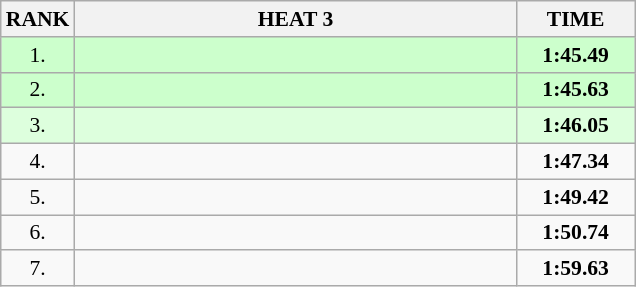<table class="wikitable" style="border-collapse: collapse; font-size: 90%;">
<tr>
<th>RANK</th>
<th style="width: 20em">HEAT 3</th>
<th style="width: 5em">TIME</th>
</tr>
<tr style="background:#ccffcc;">
<td align="center">1.</td>
<td></td>
<td align="center"><strong>1:45.49</strong></td>
</tr>
<tr style="background:#ccffcc;">
<td align="center">2.</td>
<td></td>
<td align="center"><strong>1:45.63</strong></td>
</tr>
<tr style="background:#ddffdd;">
<td align="center">3.</td>
<td></td>
<td align="center"><strong>1:46.05</strong></td>
</tr>
<tr>
<td align="center">4.</td>
<td></td>
<td align="center"><strong>1:47.34</strong></td>
</tr>
<tr>
<td align="center">5.</td>
<td></td>
<td align="center"><strong>1:49.42</strong></td>
</tr>
<tr>
<td align="center">6.</td>
<td></td>
<td align="center"><strong>1:50.74</strong></td>
</tr>
<tr>
<td align="center">7.</td>
<td></td>
<td align="center"><strong>1:59.63</strong></td>
</tr>
</table>
